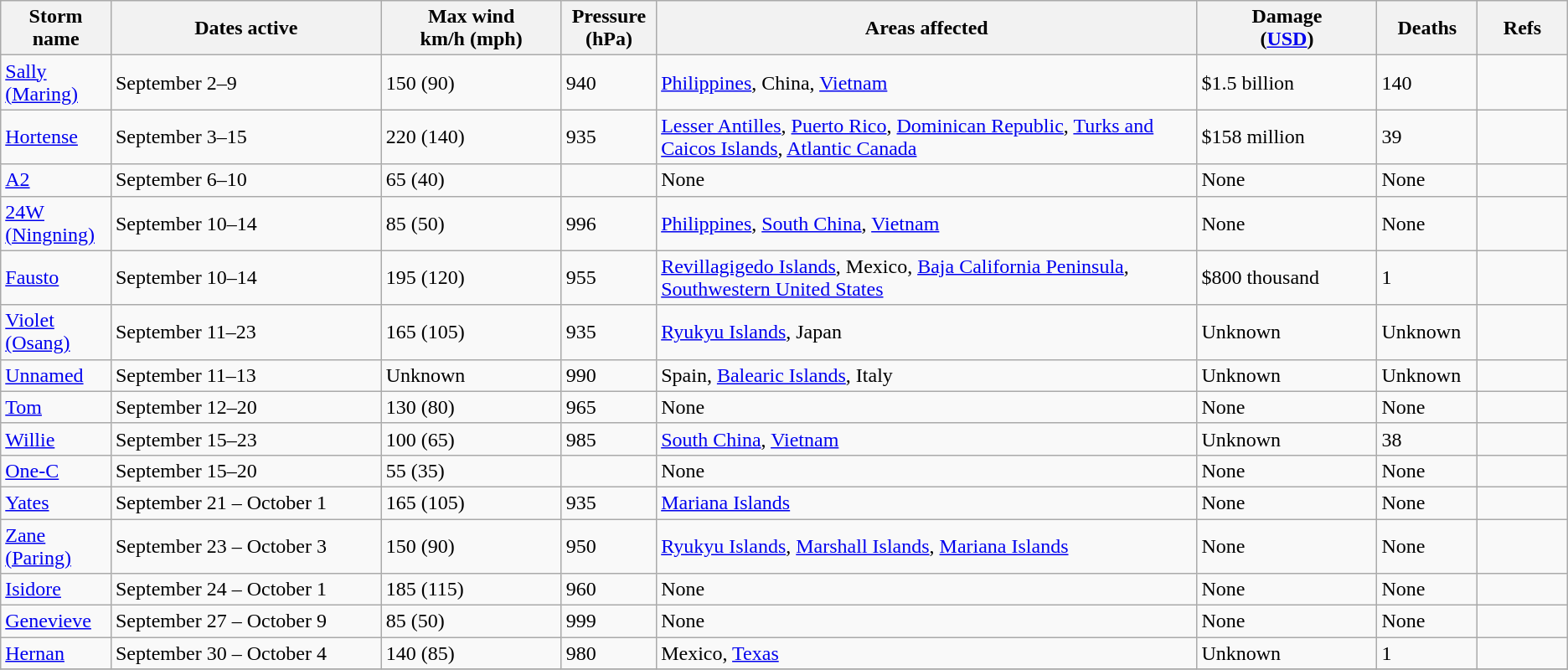<table class="wikitable sortable">
<tr>
<th width="5%">Storm name</th>
<th width="15%">Dates active</th>
<th width="10%">Max wind<br>km/h (mph)</th>
<th width="5%">Pressure<br>(hPa)</th>
<th width="30%">Areas affected</th>
<th width="10%">Damage<br>(<a href='#'>USD</a>)</th>
<th width="5%">Deaths</th>
<th width="5%">Refs</th>
</tr>
<tr>
<td><a href='#'>Sally (Maring)</a></td>
<td>September 2–9</td>
<td>150 (90)</td>
<td>940</td>
<td><a href='#'>Philippines</a>, China, <a href='#'>Vietnam</a></td>
<td>$1.5 billion</td>
<td>140</td>
<td></td>
</tr>
<tr>
<td><a href='#'>Hortense</a></td>
<td>September 3–15</td>
<td>220 (140)</td>
<td>935</td>
<td><a href='#'>Lesser Antilles</a>, <a href='#'>Puerto Rico</a>, <a href='#'>Dominican Republic</a>, <a href='#'>Turks and Caicos Islands</a>, <a href='#'>Atlantic Canada</a></td>
<td>$158 million</td>
<td>39</td>
<td></td>
</tr>
<tr>
<td><a href='#'>A2</a></td>
<td>September 6–10</td>
<td>65 (40)</td>
<td></td>
<td>None</td>
<td>None</td>
<td>None</td>
<td></td>
</tr>
<tr>
<td><a href='#'>24W (Ningning)</a></td>
<td>September 10–14</td>
<td>85 (50)</td>
<td>996</td>
<td><a href='#'>Philippines</a>, <a href='#'>South China</a>, <a href='#'>Vietnam</a></td>
<td>None</td>
<td>None</td>
<td></td>
</tr>
<tr>
<td><a href='#'>Fausto</a></td>
<td>September 10–14</td>
<td>195 (120)</td>
<td>955</td>
<td><a href='#'>Revillagigedo Islands</a>, Mexico, <a href='#'>Baja California Peninsula</a>, <a href='#'>Southwestern United States</a></td>
<td>$800 thousand</td>
<td>1</td>
<td></td>
</tr>
<tr>
<td><a href='#'>Violet (Osang)</a></td>
<td>September 11–23</td>
<td>165 (105)</td>
<td>935</td>
<td><a href='#'>Ryukyu Islands</a>, Japan</td>
<td>Unknown</td>
<td>Unknown</td>
<td></td>
</tr>
<tr>
<td><a href='#'>Unnamed</a></td>
<td>September 11–13</td>
<td>Unknown</td>
<td>990</td>
<td>Spain, <a href='#'>Balearic Islands</a>, Italy</td>
<td>Unknown</td>
<td>Unknown</td>
<td></td>
</tr>
<tr>
<td><a href='#'>Tom</a></td>
<td>September 12–20</td>
<td>130 (80)</td>
<td>965</td>
<td>None</td>
<td>None</td>
<td>None</td>
<td></td>
</tr>
<tr>
<td><a href='#'>Willie</a></td>
<td>September 15–23</td>
<td>100 (65)</td>
<td>985</td>
<td><a href='#'>South China</a>, <a href='#'>Vietnam</a></td>
<td>Unknown</td>
<td>38</td>
<td></td>
</tr>
<tr>
<td><a href='#'>One-C</a></td>
<td>September 15–20</td>
<td>55 (35)</td>
<td></td>
<td>None</td>
<td>None</td>
<td>None</td>
<td></td>
</tr>
<tr>
<td><a href='#'>Yates</a></td>
<td>September 21 – October 1</td>
<td>165 (105)</td>
<td>935</td>
<td><a href='#'>Mariana Islands</a></td>
<td>None</td>
<td>None</td>
<td></td>
</tr>
<tr>
<td><a href='#'>Zane (Paring)</a></td>
<td>September 23 – October 3</td>
<td>150 (90)</td>
<td>950</td>
<td><a href='#'>Ryukyu Islands</a>, <a href='#'>Marshall Islands</a>, <a href='#'>Mariana Islands</a></td>
<td>None</td>
<td>None</td>
<td></td>
</tr>
<tr>
<td><a href='#'>Isidore</a></td>
<td>September 24 – October 1</td>
<td>185 (115)</td>
<td>960</td>
<td>None</td>
<td>None</td>
<td>None</td>
<td></td>
</tr>
<tr>
<td><a href='#'>Genevieve</a></td>
<td>September 27 – October 9</td>
<td>85 (50)</td>
<td>999</td>
<td>None</td>
<td>None</td>
<td>None</td>
<td></td>
</tr>
<tr>
<td><a href='#'>Hernan</a></td>
<td>September 30 – October 4</td>
<td>140 (85)</td>
<td>980</td>
<td>Mexico, <a href='#'>Texas</a></td>
<td>Unknown</td>
<td>1</td>
<td></td>
</tr>
<tr>
</tr>
</table>
